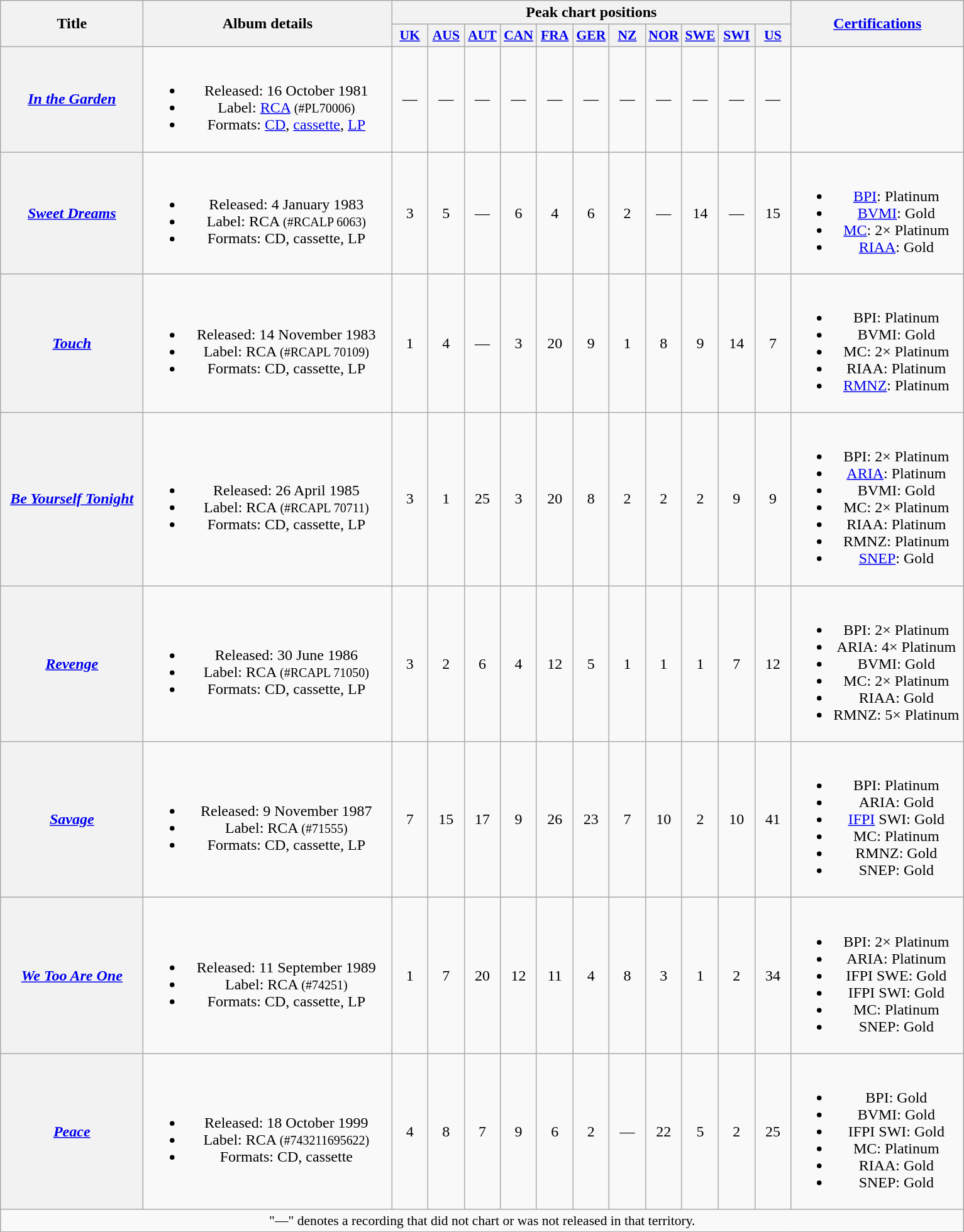<table class="wikitable plainrowheaders" style="text-align:center;" border="1">
<tr>
<th scope="col" rowspan="2" style="width:9em;">Title</th>
<th scope="col" rowspan="2" style="width:16em;">Album details</th>
<th scope="col" colspan="11">Peak chart positions</th>
<th scope="col" rowspan="2" style="width:11em;"><a href='#'>Certifications</a></th>
</tr>
<tr>
<th scope="col" style="width:2.2em;font-size:90%;"><a href='#'>UK</a><br></th>
<th scope="col" style="width:2.2em;font-size:90%;"><a href='#'>AUS</a><br></th>
<th scope="col" style="width:2.2em;font-size:90%;"><a href='#'>AUT</a><br></th>
<th scope="col" style="width:2.2em;font-size:90%;"><a href='#'>CAN</a><br></th>
<th scope="col" style="width:2.2em;font-size:90%;"><a href='#'>FRA</a><br></th>
<th scope="col" style="width:2.2em;font-size:90%;"><a href='#'>GER</a><br></th>
<th scope="col" style="width:2.2em;font-size:90%;"><a href='#'>NZ</a><br></th>
<th scope="col" style="width:2.2em;font-size:90%;"><a href='#'>NOR</a><br></th>
<th scope="col" style="width:2.2em;font-size:90%;"><a href='#'>SWE</a><br></th>
<th scope="col" style="width:2.2em;font-size:90%;"><a href='#'>SWI</a><br></th>
<th scope="col" style="width:2.2em;font-size:90%;"><a href='#'>US</a><br></th>
</tr>
<tr>
<th scope="row"><em><a href='#'>In the Garden</a></em></th>
<td><br><ul><li>Released: 16 October 1981</li><li>Label: <a href='#'>RCA</a> <small>(#PL70006)</small></li><li>Formats: <a href='#'>CD</a>, <a href='#'>cassette</a>, <a href='#'>LP</a></li></ul></td>
<td>—</td>
<td>—</td>
<td>—</td>
<td>—</td>
<td>—</td>
<td>—</td>
<td>—</td>
<td>—</td>
<td>—</td>
<td>—</td>
<td>—</td>
<td></td>
</tr>
<tr>
<th scope="row"><em><a href='#'>Sweet Dreams </a></em></th>
<td><br><ul><li>Released: 4 January 1983</li><li>Label: RCA <small>(#RCALP 6063)</small></li><li>Formats: CD, cassette, LP</li></ul></td>
<td>3</td>
<td>5</td>
<td>—</td>
<td>6</td>
<td>4</td>
<td>6</td>
<td>2</td>
<td>—</td>
<td>14</td>
<td>—</td>
<td>15</td>
<td><br><ul><li><a href='#'>BPI</a>: Platinum</li><li><a href='#'>BVMI</a>: Gold</li><li><a href='#'>MC</a>: 2× Platinum</li><li><a href='#'>RIAA</a>: Gold</li></ul></td>
</tr>
<tr>
<th scope="row"><em><a href='#'>Touch</a></em></th>
<td><br><ul><li>Released: 14 November 1983</li><li>Label: RCA <small>(#RCAPL 70109)</small></li><li>Formats: CD, cassette, LP</li></ul></td>
<td>1</td>
<td>4</td>
<td>—</td>
<td>3</td>
<td>20</td>
<td>9</td>
<td>1</td>
<td>8</td>
<td>9</td>
<td>14</td>
<td>7</td>
<td><br><ul><li>BPI: Platinum</li><li>BVMI: Gold</li><li>MC: 2× Platinum</li><li>RIAA: Platinum</li><li><a href='#'>RMNZ</a>: Platinum</li></ul></td>
</tr>
<tr>
<th scope="row"><em><a href='#'>Be Yourself Tonight</a></em></th>
<td><br><ul><li>Released: 26 April 1985</li><li>Label: RCA <small>(#RCAPL 70711)</small></li><li>Formats: CD, cassette, LP</li></ul></td>
<td>3</td>
<td>1</td>
<td>25</td>
<td>3</td>
<td>20</td>
<td>8</td>
<td>2</td>
<td>2</td>
<td>2</td>
<td>9</td>
<td>9</td>
<td><br><ul><li>BPI: 2× Platinum</li><li><a href='#'>ARIA</a>: Platinum</li><li>BVMI: Gold</li><li>MC: 2× Platinum</li><li>RIAA: Platinum</li><li>RMNZ: Platinum</li><li><a href='#'>SNEP</a>: Gold</li></ul></td>
</tr>
<tr>
<th scope="row"><em><a href='#'>Revenge</a></em></th>
<td><br><ul><li>Released: 30 June 1986</li><li>Label: RCA <small>(#RCAPL 71050)</small></li><li>Formats: CD, cassette, LP</li></ul></td>
<td>3</td>
<td>2</td>
<td>6</td>
<td>4</td>
<td>12</td>
<td>5</td>
<td>1</td>
<td>1</td>
<td>1</td>
<td>7</td>
<td>12</td>
<td><br><ul><li>BPI: 2× Platinum</li><li>ARIA: 4× Platinum</li><li>BVMI: Gold</li><li>MC: 2× Platinum</li><li>RIAA: Gold</li><li>RMNZ: 5× Platinum</li></ul></td>
</tr>
<tr>
<th scope="row"><em><a href='#'>Savage</a></em></th>
<td><br><ul><li>Released: 9 November 1987</li><li>Label: RCA <small>(#71555)</small></li><li>Formats: CD, cassette, LP</li></ul></td>
<td>7</td>
<td>15</td>
<td>17</td>
<td>9</td>
<td>26</td>
<td>23</td>
<td>7</td>
<td>10</td>
<td>2</td>
<td>10</td>
<td>41</td>
<td><br><ul><li>BPI: Platinum</li><li>ARIA: Gold</li><li><a href='#'>IFPI</a> SWI: Gold</li><li>MC: Platinum</li><li>RMNZ: Gold</li><li>SNEP: Gold</li></ul></td>
</tr>
<tr>
<th scope="row"><em><a href='#'>We Too Are One</a></em></th>
<td><br><ul><li>Released: 11 September 1989</li><li>Label: RCA <small>(#74251)</small></li><li>Formats: CD, cassette, LP</li></ul></td>
<td>1</td>
<td>7</td>
<td>20</td>
<td>12</td>
<td>11</td>
<td>4</td>
<td>8</td>
<td>3</td>
<td>1</td>
<td>2</td>
<td>34</td>
<td><br><ul><li>BPI: 2× Platinum</li><li>ARIA: Platinum</li><li>IFPI SWE: Gold</li><li>IFPI SWI: Gold</li><li>MC: Platinum</li><li>SNEP: Gold</li></ul></td>
</tr>
<tr>
<th scope="row"><em><a href='#'>Peace</a></em></th>
<td><br><ul><li>Released: 18 October 1999</li><li>Label: RCA <small>(#743211695622)</small></li><li>Formats: CD, cassette</li></ul></td>
<td>4</td>
<td>8</td>
<td>7</td>
<td>9</td>
<td>6</td>
<td>2</td>
<td>—</td>
<td>22</td>
<td>5</td>
<td>2</td>
<td>25</td>
<td><br><ul><li>BPI: Gold</li><li>BVMI: Gold</li><li>IFPI SWI: Gold</li><li>MC: Platinum</li><li>RIAA: Gold</li><li>SNEP: Gold</li></ul></td>
</tr>
<tr>
<td colspan="14" style="font-size:90%">"—" denotes a recording that did not chart or was not released in that territory.</td>
</tr>
</table>
